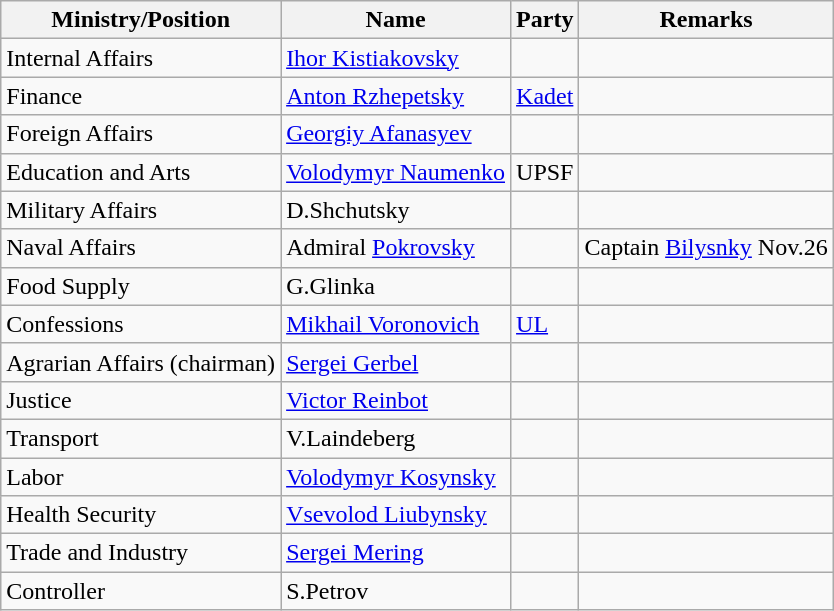<table class="wikitable">
<tr>
<th>Ministry/Position</th>
<th>Name</th>
<th>Party</th>
<th>Remarks</th>
</tr>
<tr>
<td>Internal Affairs</td>
<td><a href='#'>Ihor Kistiakovsky</a></td>
<td></td>
<td></td>
</tr>
<tr>
<td>Finance</td>
<td><a href='#'>Anton Rzhepetsky</a></td>
<td><a href='#'>Kadet</a></td>
<td></td>
</tr>
<tr>
<td>Foreign Affairs</td>
<td><a href='#'>Georgiy Afanasyev</a></td>
<td></td>
<td></td>
</tr>
<tr>
<td>Education and Arts</td>
<td><a href='#'>Volodymyr Naumenko</a></td>
<td>UPSF</td>
<td></td>
</tr>
<tr>
<td>Military Affairs</td>
<td>D.Shchutsky</td>
<td></td>
<td></td>
</tr>
<tr>
<td>Naval Affairs</td>
<td>Admiral <a href='#'>Pokrovsky</a></td>
<td></td>
<td>Captain <a href='#'>Bilysnky</a> Nov.26</td>
</tr>
<tr>
<td>Food Supply</td>
<td>G.Glinka</td>
<td></td>
<td></td>
</tr>
<tr>
<td>Confessions</td>
<td><a href='#'>Mikhail Voronovich</a></td>
<td><a href='#'>UL</a></td>
<td></td>
</tr>
<tr>
<td>Agrarian Affairs (chairman)</td>
<td><a href='#'>Sergei Gerbel</a></td>
<td></td>
<td></td>
</tr>
<tr>
<td>Justice</td>
<td><a href='#'>Victor Reinbot</a></td>
<td></td>
<td></td>
</tr>
<tr>
<td>Transport</td>
<td>V.Laindeberg</td>
<td></td>
<td></td>
</tr>
<tr>
<td>Labor</td>
<td><a href='#'>Volodymyr Kosynsky</a></td>
<td></td>
<td></td>
</tr>
<tr>
<td>Health Security</td>
<td><a href='#'>Vsevolod Liubynsky</a></td>
<td></td>
<td></td>
</tr>
<tr>
<td>Trade and Industry</td>
<td><a href='#'>Sergei Mering</a></td>
<td></td>
<td></td>
</tr>
<tr>
<td>Controller</td>
<td>S.Petrov</td>
<td></td>
<td></td>
</tr>
</table>
